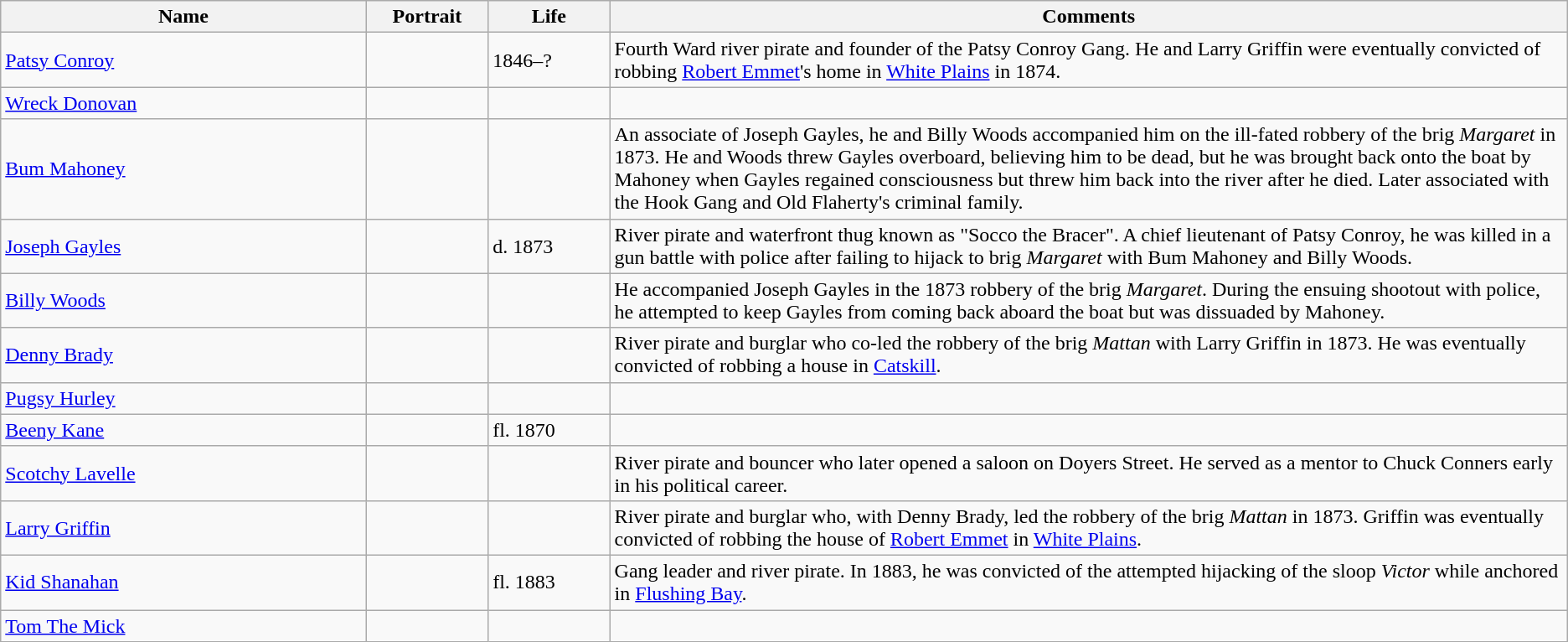<table class=wikitable>
<tr>
<th width="21%">Name</th>
<th width="7%">Portrait</th>
<th width="7%">Life</th>
<th width="55%">Comments</th>
</tr>
<tr>
<td><a href='#'>Patsy Conroy</a></td>
<td></td>
<td>1846–?</td>
<td>Fourth Ward river pirate and founder of the Patsy Conroy Gang. He and Larry Griffin were eventually convicted of robbing <a href='#'>Robert Emmet</a>'s home in <a href='#'>White Plains</a> in 1874.</td>
</tr>
<tr>
<td><a href='#'>Wreck Donovan</a></td>
<td></td>
<td></td>
<td></td>
</tr>
<tr>
<td><a href='#'>Bum Mahoney</a></td>
<td></td>
<td></td>
<td>An associate of Joseph Gayles, he and Billy Woods accompanied him on the ill-fated robbery of the brig <em>Margaret</em> in 1873. He and Woods threw Gayles overboard, believing him to be dead, but he was brought back onto the boat by Mahoney when Gayles regained consciousness but threw him back into the river after he died. Later associated with the Hook Gang and Old Flaherty's criminal family.</td>
</tr>
<tr>
<td><a href='#'>Joseph Gayles</a></td>
<td></td>
<td>d. 1873</td>
<td>River pirate and waterfront thug known as "Socco the Bracer". A chief lieutenant of Patsy Conroy, he was killed in a gun battle with police after failing to hijack to brig <em>Margaret</em> with Bum Mahoney and Billy Woods.</td>
</tr>
<tr>
<td><a href='#'>Billy Woods</a></td>
<td></td>
<td></td>
<td>He accompanied Joseph Gayles in the 1873 robbery of the brig <em>Margaret</em>. During the ensuing shootout with police, he attempted to keep Gayles from coming back aboard the boat but was dissuaded by Mahoney.</td>
</tr>
<tr>
<td><a href='#'>Denny Brady</a></td>
<td></td>
<td></td>
<td>River pirate and burglar who co-led the robbery of the brig <em>Mattan</em> with Larry Griffin in 1873. He was eventually convicted of robbing a house in <a href='#'>Catskill</a>.</td>
</tr>
<tr>
<td><a href='#'>Pugsy Hurley</a></td>
<td></td>
<td></td>
<td></td>
</tr>
<tr>
<td><a href='#'>Beeny Kane</a></td>
<td></td>
<td>fl. 1870</td>
<td></td>
</tr>
<tr>
<td><a href='#'>Scotchy Lavelle</a></td>
<td></td>
<td></td>
<td>River pirate and bouncer who later opened a saloon on Doyers Street. He served as a mentor to Chuck Conners early in his political career.</td>
</tr>
<tr>
<td><a href='#'>Larry Griffin</a></td>
<td></td>
<td></td>
<td>River pirate and burglar who, with Denny Brady, led the robbery of the brig <em>Mattan</em> in 1873. Griffin was eventually convicted of robbing the house of <a href='#'>Robert Emmet</a> in <a href='#'>White Plains</a>.</td>
</tr>
<tr>
<td><a href='#'>Kid Shanahan</a></td>
<td></td>
<td>fl. 1883</td>
<td>Gang leader and river pirate. In 1883, he was convicted of the attempted hijacking of the sloop <em>Victor</em> while anchored in <a href='#'>Flushing Bay</a>.</td>
</tr>
<tr>
<td><a href='#'>Tom The Mick</a></td>
<td></td>
<td></td>
<td></td>
</tr>
</table>
